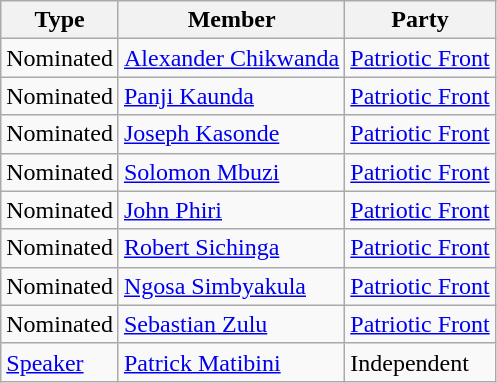<table class=wikitable sortable">
<tr>
<th>Type</th>
<th>Member</th>
<th>Party</th>
</tr>
<tr>
<td>Nominated</td>
<td><a href='#'>Alexander Chikwanda</a></td>
<td><a href='#'>Patriotic Front</a></td>
</tr>
<tr>
<td>Nominated</td>
<td><a href='#'>Panji Kaunda</a></td>
<td><a href='#'>Patriotic Front</a></td>
</tr>
<tr>
<td>Nominated</td>
<td><a href='#'>Joseph Kasonde</a></td>
<td><a href='#'>Patriotic Front</a></td>
</tr>
<tr>
<td>Nominated</td>
<td><a href='#'>Solomon Mbuzi</a></td>
<td><a href='#'>Patriotic Front</a></td>
</tr>
<tr>
<td>Nominated</td>
<td><a href='#'>John Phiri</a></td>
<td><a href='#'>Patriotic Front</a></td>
</tr>
<tr>
<td>Nominated</td>
<td><a href='#'>Robert Sichinga</a></td>
<td><a href='#'>Patriotic Front</a></td>
</tr>
<tr>
<td>Nominated</td>
<td><a href='#'>Ngosa Simbyakula</a></td>
<td><a href='#'>Patriotic Front</a></td>
</tr>
<tr>
<td>Nominated</td>
<td><a href='#'>Sebastian Zulu</a></td>
<td><a href='#'>Patriotic Front</a></td>
</tr>
<tr>
<td><a href='#'>Speaker</a></td>
<td><a href='#'>Patrick Matibini</a></td>
<td>Independent</td>
</tr>
</table>
